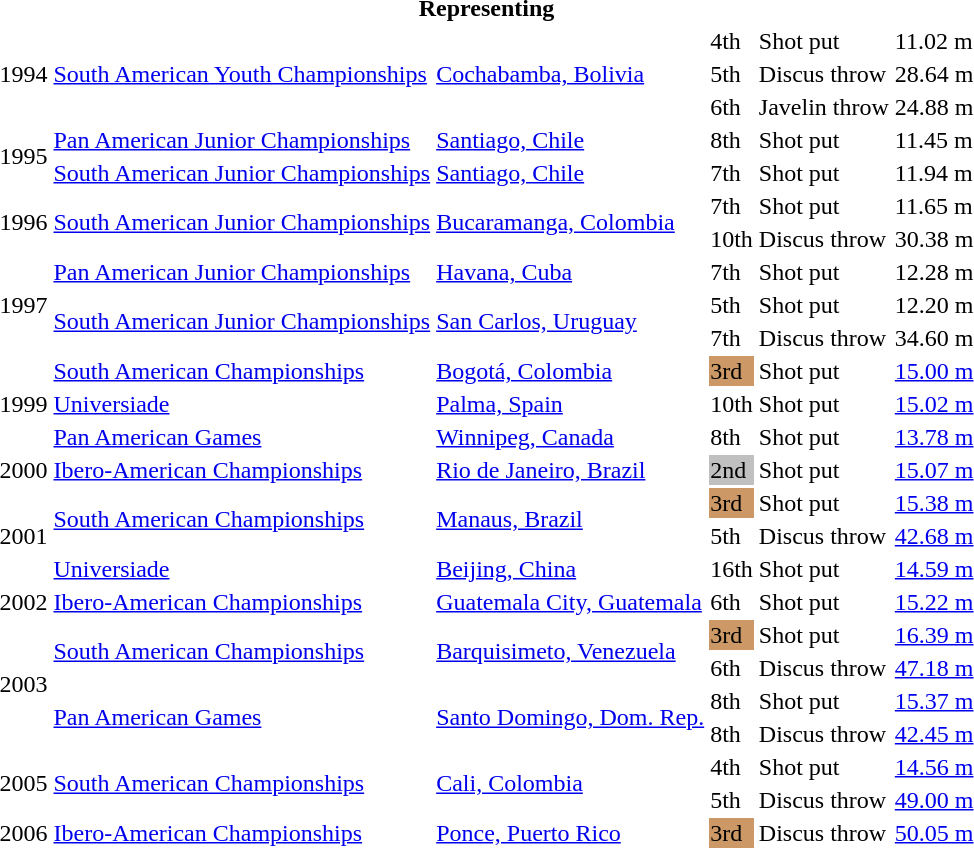<table>
<tr>
<th colspan="6">Representing </th>
</tr>
<tr>
<td rowspan=3>1994</td>
<td rowspan=3><a href='#'>South American Youth Championships</a></td>
<td rowspan=3><a href='#'>Cochabamba, Bolivia</a></td>
<td>4th</td>
<td>Shot put</td>
<td>11.02 m</td>
</tr>
<tr>
<td>5th</td>
<td>Discus throw</td>
<td>28.64 m</td>
</tr>
<tr>
<td>6th</td>
<td>Javelin throw</td>
<td>24.88 m</td>
</tr>
<tr>
<td rowspan=2>1995</td>
<td><a href='#'>Pan American Junior Championships</a></td>
<td><a href='#'>Santiago, Chile</a></td>
<td>8th</td>
<td>Shot put</td>
<td>11.45 m</td>
</tr>
<tr>
<td><a href='#'>South American Junior Championships</a></td>
<td><a href='#'>Santiago, Chile</a></td>
<td>7th</td>
<td>Shot put</td>
<td>11.94 m</td>
</tr>
<tr>
<td rowspan=2>1996</td>
<td rowspan=2><a href='#'>South American Junior Championships</a></td>
<td rowspan=2><a href='#'>Bucaramanga, Colombia</a></td>
<td>7th</td>
<td>Shot put</td>
<td>11.65 m</td>
</tr>
<tr>
<td>10th</td>
<td>Discus throw</td>
<td>30.38 m</td>
</tr>
<tr>
<td rowspan=3>1997</td>
<td><a href='#'>Pan American Junior Championships</a></td>
<td><a href='#'>Havana, Cuba</a></td>
<td>7th</td>
<td>Shot put</td>
<td>12.28 m</td>
</tr>
<tr>
<td rowspan=2><a href='#'>South American Junior Championships</a></td>
<td rowspan=2><a href='#'>San Carlos, Uruguay</a></td>
<td>5th</td>
<td>Shot put</td>
<td>12.20 m</td>
</tr>
<tr>
<td>7th</td>
<td>Discus throw</td>
<td>34.60 m</td>
</tr>
<tr>
<td rowspan=3>1999</td>
<td><a href='#'>South American Championships</a></td>
<td><a href='#'>Bogotá, Colombia</a></td>
<td bgcolor="cc9966">3rd</td>
<td>Shot put</td>
<td><a href='#'>15.00 m</a></td>
</tr>
<tr>
<td><a href='#'>Universiade</a></td>
<td><a href='#'>Palma, Spain</a></td>
<td>10th</td>
<td>Shot put</td>
<td><a href='#'>15.02 m</a></td>
</tr>
<tr>
<td><a href='#'>Pan American Games</a></td>
<td><a href='#'>Winnipeg, Canada</a></td>
<td>8th</td>
<td>Shot put</td>
<td><a href='#'>13.78 m</a></td>
</tr>
<tr>
<td>2000</td>
<td><a href='#'>Ibero-American Championships</a></td>
<td><a href='#'>Rio de Janeiro, Brazil</a></td>
<td bgcolor="silver">2nd</td>
<td>Shot put</td>
<td><a href='#'>15.07 m</a></td>
</tr>
<tr>
<td rowspan=3>2001</td>
<td rowspan=2><a href='#'>South American Championships</a></td>
<td rowspan=2><a href='#'>Manaus, Brazil</a></td>
<td bgcolor="cc9966">3rd</td>
<td>Shot put</td>
<td><a href='#'>15.38 m</a></td>
</tr>
<tr>
<td>5th</td>
<td>Discus throw</td>
<td><a href='#'>42.68 m</a></td>
</tr>
<tr>
<td><a href='#'>Universiade</a></td>
<td><a href='#'>Beijing, China</a></td>
<td>16th</td>
<td>Shot put</td>
<td><a href='#'>14.59 m</a></td>
</tr>
<tr>
<td>2002</td>
<td><a href='#'>Ibero-American Championships</a></td>
<td><a href='#'>Guatemala City, Guatemala</a></td>
<td>6th</td>
<td>Shot put</td>
<td><a href='#'>15.22 m</a></td>
</tr>
<tr>
<td rowspan=4>2003</td>
<td rowspan=2><a href='#'>South American Championships</a></td>
<td rowspan=2><a href='#'>Barquisimeto, Venezuela</a></td>
<td bgcolor="cc9966">3rd</td>
<td>Shot put</td>
<td><a href='#'>16.39 m</a></td>
</tr>
<tr>
<td>6th</td>
<td>Discus throw</td>
<td><a href='#'>47.18 m</a></td>
</tr>
<tr>
<td rowspan=2><a href='#'>Pan American Games</a></td>
<td rowspan=2><a href='#'>Santo Domingo, Dom. Rep.</a></td>
<td>8th</td>
<td>Shot put</td>
<td><a href='#'>15.37 m</a></td>
</tr>
<tr>
<td>8th</td>
<td>Discus throw</td>
<td><a href='#'>42.45 m</a></td>
</tr>
<tr>
<td rowspan=2>2005</td>
<td rowspan=2><a href='#'>South American Championships</a></td>
<td rowspan=2><a href='#'>Cali, Colombia</a></td>
<td>4th</td>
<td>Shot put</td>
<td><a href='#'>14.56 m</a></td>
</tr>
<tr>
<td>5th</td>
<td>Discus throw</td>
<td><a href='#'>49.00 m</a></td>
</tr>
<tr>
<td>2006</td>
<td><a href='#'>Ibero-American Championships</a></td>
<td><a href='#'>Ponce, Puerto Rico</a></td>
<td bgcolor="cc9966">3rd</td>
<td>Discus throw</td>
<td><a href='#'>50.05 m</a></td>
</tr>
</table>
